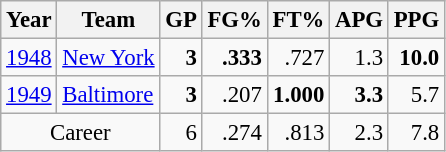<table class="wikitable sortable" style="font-size:95%; text-align:right;">
<tr>
<th>Year</th>
<th>Team</th>
<th>GP</th>
<th>FG%</th>
<th>FT%</th>
<th>APG</th>
<th>PPG</th>
</tr>
<tr>
<td style="text-align:left;"><a href='#'>1948</a></td>
<td style="text-align:left;"><a href='#'>New York</a></td>
<td><strong>3</strong></td>
<td><strong>.333</strong></td>
<td>.727</td>
<td>1.3</td>
<td><strong>10.0</strong></td>
</tr>
<tr>
<td style="text-align:left;"><a href='#'>1949</a></td>
<td style="text-align:left;"><a href='#'>Baltimore</a></td>
<td><strong>3</strong></td>
<td>.207</td>
<td><strong>1.000</strong></td>
<td><strong>3.3</strong></td>
<td>5.7</td>
</tr>
<tr>
<td style="text-align:center;" colspan="2">Career</td>
<td>6</td>
<td>.274</td>
<td>.813</td>
<td>2.3</td>
<td>7.8</td>
</tr>
</table>
